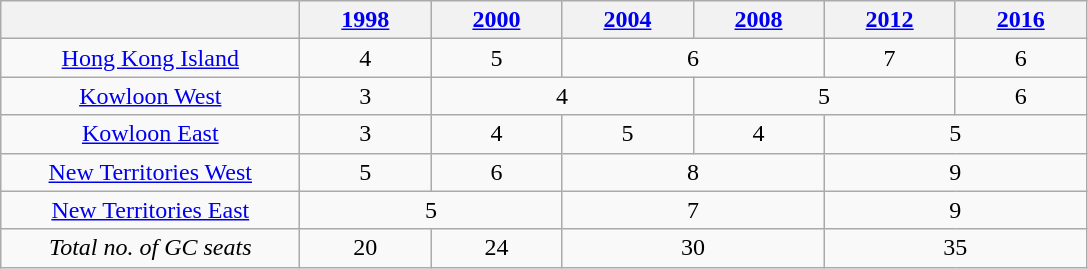<table class="wikitable" style="text-align: center;">
<tr>
<th style=width:12em></th>
<th style=width:5em><a href='#'>1998</a></th>
<th style=width:5em><a href='#'>2000</a></th>
<th style=width:5em><a href='#'>2004</a></th>
<th style=width:5em><a href='#'>2008</a></th>
<th style=width:5em><a href='#'>2012</a></th>
<th style=width:5em><a href='#'>2016</a></th>
</tr>
<tr>
<td><a href='#'>Hong Kong Island</a></td>
<td>4</td>
<td>5</td>
<td colspan="2">6</td>
<td>7</td>
<td>6</td>
</tr>
<tr>
<td><a href='#'>Kowloon West</a></td>
<td>3</td>
<td colspan="2">4</td>
<td colspan="2">5</td>
<td>6</td>
</tr>
<tr>
<td><a href='#'>Kowloon East</a></td>
<td>3</td>
<td>4</td>
<td>5</td>
<td>4</td>
<td colspan="2">5</td>
</tr>
<tr>
<td><a href='#'>New Territories West</a></td>
<td>5</td>
<td>6</td>
<td colspan="2">8</td>
<td colspan="2">9</td>
</tr>
<tr>
<td><a href='#'>New Territories East</a></td>
<td colspan="2">5</td>
<td colspan="2">7</td>
<td colspan="2">9</td>
</tr>
<tr>
<td><em>Total no. of GC seats</em></td>
<td>20</td>
<td>24</td>
<td colspan="2">30</td>
<td colspan="2">35</td>
</tr>
</table>
